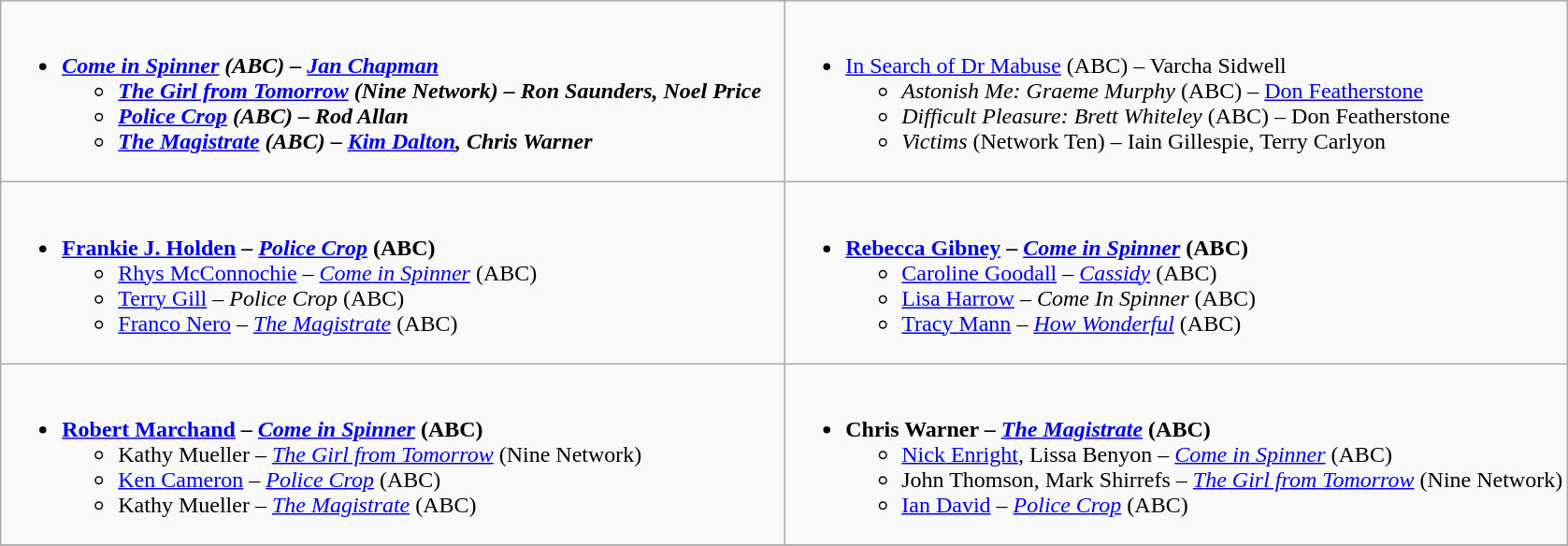<table class="wikitable" style="width=">
<tr>
<td valign="top" width="50%"><br><ul><li><strong><em><a href='#'>Come in Spinner</a><em> (ABC) – <a href='#'>Jan Chapman</a><strong><ul><li></em><a href='#'>The Girl from Tomorrow</a><em> (Nine Network)  – Ron Saunders, Noel Price</li><li></em><a href='#'>Police Crop</a><em> (ABC) – Rod Allan</li><li></em><a href='#'>The Magistrate</a><em> (ABC) – <a href='#'>Kim Dalton</a>, Chris Warner</li></ul></li></ul></td>
<td valign="top" width="50%"><br><ul><li></em></strong><a href='#'>In Search of Dr Mabuse</a></em> (ABC) – Varcha Sidwell</strong><ul><li><em>Astonish Me: Graeme Murphy</em> (ABC) – <a href='#'>Don Featherstone</a></li><li><em>Difficult Pleasure: Brett Whiteley</em> (ABC) – Don Featherstone</li><li><em>Victims</em> (Network Ten) – Iain Gillespie, Terry Carlyon</li></ul></li></ul></td>
</tr>
<tr>
<td valign="top" width="50%"><br><ul><li><strong><a href='#'>Frankie J. Holden</a> – <em><a href='#'>Police Crop</a></em> (ABC)</strong><ul><li><a href='#'>Rhys McConnochie</a> – <em><a href='#'>Come in Spinner</a></em> (ABC)</li><li><a href='#'>Terry Gill</a> – <em>Police Crop</em> (ABC)</li><li><a href='#'>Franco Nero</a> – <em><a href='#'>The Magistrate</a></em> (ABC)</li></ul></li></ul></td>
<td valign="top" width="50%"><br><ul><li><strong><a href='#'>Rebecca Gibney</a> – <em><a href='#'>Come in Spinner</a></em> (ABC)</strong><ul><li><a href='#'>Caroline Goodall</a> – <em><a href='#'>Cassidy</a></em> (ABC)</li><li><a href='#'>Lisa Harrow</a> – <em>Come In Spinner</em> (ABC)</li><li><a href='#'>Tracy Mann</a> – <em><a href='#'>How Wonderful</a></em> (ABC)</li></ul></li></ul></td>
</tr>
<tr>
<td valign="top" width="50%"><br><ul><li><strong><a href='#'>Robert Marchand</a> – <em><a href='#'>Come in Spinner</a></em> (ABC)</strong><ul><li>Kathy Mueller – <em><a href='#'>The Girl from Tomorrow</a></em> (Nine Network)</li><li><a href='#'>Ken Cameron</a> – <em><a href='#'>Police Crop</a></em> (ABC)</li><li>Kathy Mueller – <em><a href='#'>The Magistrate</a></em> (ABC)</li></ul></li></ul></td>
<td valign="top" width="50%"><br><ul><li><strong>Chris Warner – <em><a href='#'>The Magistrate</a></em> (ABC)</strong><ul><li><a href='#'>Nick Enright</a>, Lissa Benyon – <em><a href='#'>Come in Spinner</a></em> (ABC)</li><li>John Thomson, Mark Shirrefs – <em><a href='#'>The Girl from Tomorrow</a></em> (Nine Network)</li><li><a href='#'>Ian David</a> – <em><a href='#'>Police Crop</a></em> (ABC)</li></ul></li></ul></td>
</tr>
<tr>
</tr>
</table>
